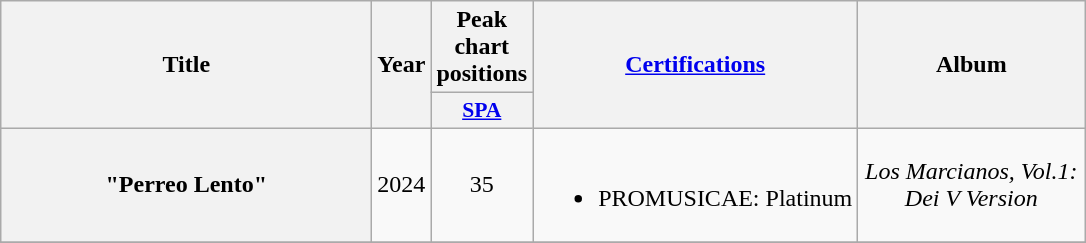<table class="wikitable plainrowheaders" style="text-align:center;">
<tr>
<th scope="col" rowspan="2" style="width:15em;">Title</th>
<th scope="col" rowspan="2" style="width:1em;">Year</th>
<th>Peak chart positions</th>
<th scope="col" rowspan="2"><a href='#'>Certifications</a></th>
<th scope="col" rowspan="2" style="width:9em;">Album</th>
</tr>
<tr>
<th scope="col" style="width:3em;font-size:90%;"><a href='#'>SPA</a><br></th>
</tr>
<tr>
<th scope="row">"Perreo Lento"<br></th>
<td rowspan="1">2024</td>
<td>35</td>
<td><br><ul><li>PROMUSICAE: Platinum</li></ul></td>
<td><em>Los Marcianos, Vol.1: Dei V Version</em></td>
</tr>
<tr>
</tr>
</table>
